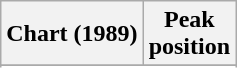<table class="wikitable sortable">
<tr>
<th align="left">Chart (1989)</th>
<th align="center">Peak<br>position</th>
</tr>
<tr>
</tr>
<tr>
</tr>
</table>
